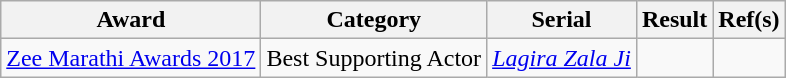<table class="wikitable">
<tr>
<th>Award</th>
<th>Category</th>
<th>Serial</th>
<th>Result</th>
<th>Ref(s)</th>
</tr>
<tr>
<td><a href='#'>Zee Marathi Awards 2017</a></td>
<td>Best Supporting Actor</td>
<td><em><a href='#'>Lagira Zala Ji</a></em></td>
<td></td>
<td></td>
</tr>
</table>
